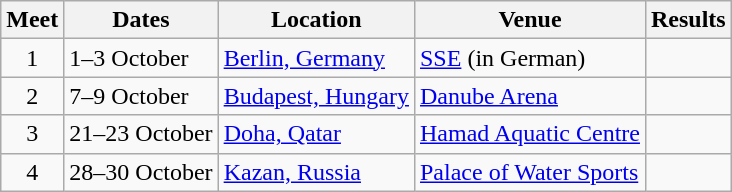<table class=wikitable>
<tr>
<th>Meet</th>
<th>Dates</th>
<th>Location</th>
<th>Venue</th>
<th>Results</th>
</tr>
<tr>
<td align=center>1</td>
<td>1–3 October</td>
<td> <a href='#'>Berlin, Germany</a></td>
<td><a href='#'>SSE</a> (in German)</td>
<td></td>
</tr>
<tr>
<td align=center>2</td>
<td>7–9 October</td>
<td> <a href='#'>Budapest, Hungary</a></td>
<td><a href='#'>Danube Arena</a></td>
<td></td>
</tr>
<tr>
<td align=center>3</td>
<td>21–23 October</td>
<td> <a href='#'>Doha, Qatar</a></td>
<td><a href='#'>Hamad Aquatic Centre</a></td>
<td></td>
</tr>
<tr>
<td align=center>4</td>
<td>28–30 October</td>
<td> <a href='#'>Kazan, Russia</a></td>
<td><a href='#'>Palace of Water Sports</a></td>
<td></td>
</tr>
</table>
